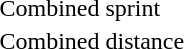<table>
<tr>
<td>Combined sprint<br></td>
<td></td>
<td></td>
<td></td>
</tr>
<tr>
<td>Combined distance<br></td>
<td></td>
<td></td>
<td></td>
</tr>
</table>
